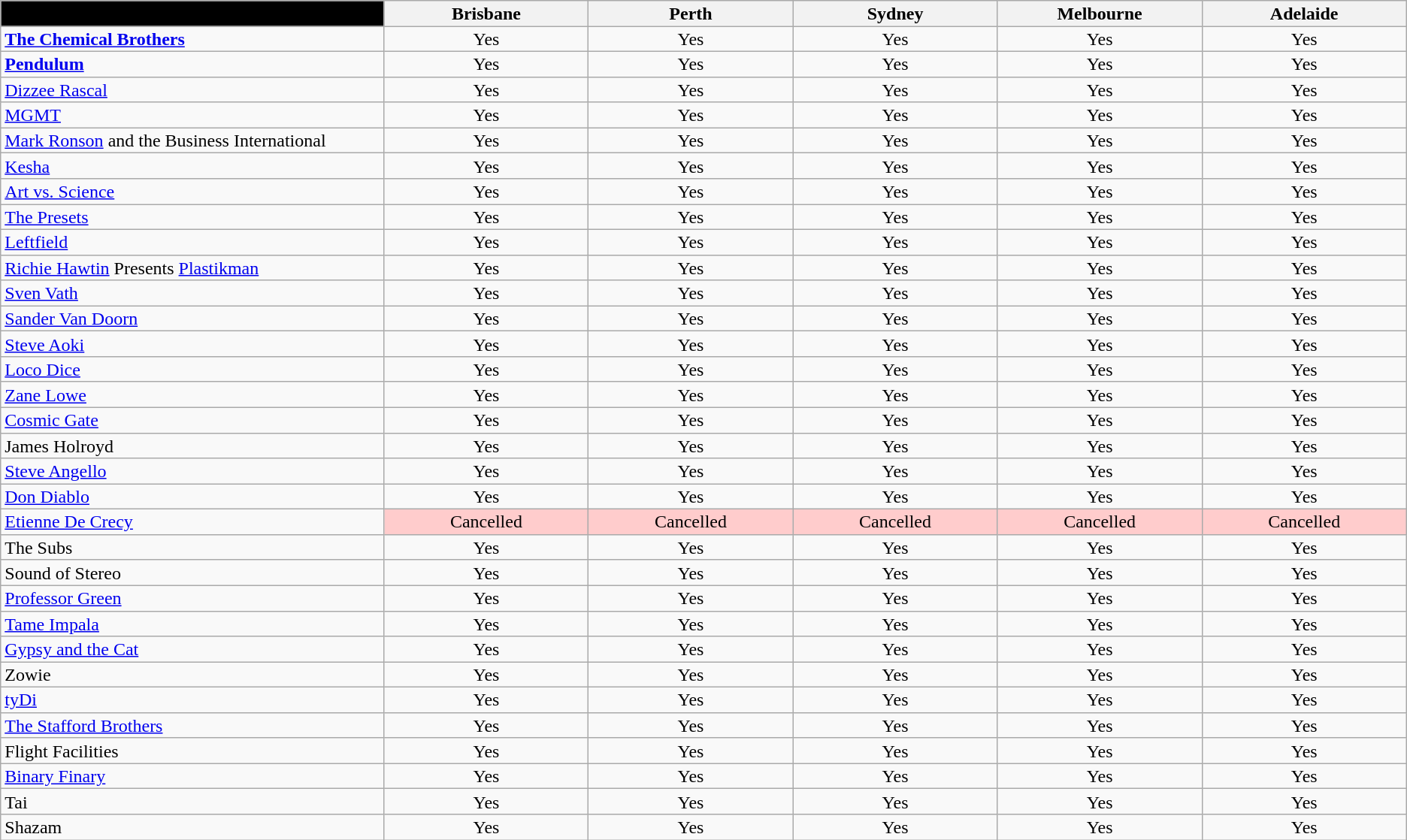<table class="wikitable sortable" style="line-height:0.95em;">
<tr>
<th style="background:#000; width:15%;"> </th>
<th width=8%>Brisbane</th>
<th width=8%>Perth</th>
<th width=8%>Sydney</th>
<th width=8%>Melbourne</th>
<th width=8%>Adelaide</th>
</tr>
<tr align=center>
<td align=left><strong><a href='#'>The Chemical Brothers</a></strong></td>
<td>Yes</td>
<td>Yes</td>
<td>Yes</td>
<td>Yes</td>
<td>Yes</td>
</tr>
<tr align=center>
<td align=left><strong><a href='#'>Pendulum</a></strong></td>
<td>Yes</td>
<td>Yes</td>
<td>Yes</td>
<td>Yes</td>
<td>Yes</td>
</tr>
<tr align=center>
<td align=left><a href='#'>Dizzee Rascal</a></td>
<td>Yes</td>
<td>Yes</td>
<td>Yes</td>
<td>Yes</td>
<td>Yes</td>
</tr>
<tr align=center>
<td align=left><a href='#'>MGMT</a></td>
<td>Yes</td>
<td>Yes</td>
<td>Yes</td>
<td>Yes</td>
<td>Yes</td>
</tr>
<tr align=center>
<td align=left><a href='#'>Mark Ronson</a> and the Business International</td>
<td>Yes</td>
<td>Yes</td>
<td>Yes</td>
<td>Yes</td>
<td>Yes</td>
</tr>
<tr align=center>
<td align=left><a href='#'>Kesha</a></td>
<td>Yes</td>
<td>Yes</td>
<td>Yes</td>
<td>Yes</td>
<td>Yes</td>
</tr>
<tr align=center>
<td align=left><a href='#'>Art vs. Science</a></td>
<td>Yes</td>
<td>Yes</td>
<td>Yes</td>
<td>Yes</td>
<td>Yes</td>
</tr>
<tr align=center>
<td align=left><a href='#'>The Presets</a></td>
<td>Yes</td>
<td>Yes</td>
<td>Yes</td>
<td>Yes</td>
<td>Yes</td>
</tr>
<tr align=center>
<td align=left><a href='#'>Leftfield</a></td>
<td>Yes</td>
<td>Yes</td>
<td>Yes</td>
<td>Yes</td>
<td>Yes</td>
</tr>
<tr align=center>
<td align=left><a href='#'>Richie Hawtin</a> Presents <a href='#'>Plastikman</a></td>
<td>Yes</td>
<td>Yes</td>
<td>Yes</td>
<td>Yes</td>
<td>Yes</td>
</tr>
<tr align=center>
<td align=left><a href='#'>Sven Vath</a></td>
<td>Yes</td>
<td>Yes</td>
<td>Yes</td>
<td>Yes</td>
<td>Yes</td>
</tr>
<tr align=center>
<td align=left><a href='#'>Sander Van Doorn</a></td>
<td>Yes</td>
<td>Yes</td>
<td>Yes</td>
<td>Yes</td>
<td>Yes</td>
</tr>
<tr align=center>
<td align=left><a href='#'>Steve Aoki</a></td>
<td>Yes</td>
<td>Yes</td>
<td>Yes</td>
<td>Yes</td>
<td>Yes</td>
</tr>
<tr align=center>
<td align=left><a href='#'>Loco Dice</a></td>
<td>Yes</td>
<td>Yes</td>
<td>Yes</td>
<td>Yes</td>
<td>Yes</td>
</tr>
<tr align=center>
<td align=left><a href='#'>Zane Lowe</a></td>
<td>Yes</td>
<td>Yes</td>
<td>Yes</td>
<td>Yes</td>
<td>Yes</td>
</tr>
<tr align=center>
<td align=left><a href='#'>Cosmic Gate</a></td>
<td>Yes</td>
<td>Yes</td>
<td>Yes</td>
<td>Yes</td>
<td>Yes</td>
</tr>
<tr align=center>
<td align=left>James Holroyd</td>
<td>Yes</td>
<td>Yes</td>
<td>Yes</td>
<td>Yes</td>
<td>Yes</td>
</tr>
<tr align=center>
<td align=left><a href='#'>Steve Angello</a></td>
<td>Yes</td>
<td>Yes</td>
<td>Yes</td>
<td>Yes</td>
<td>Yes</td>
</tr>
<tr align=center>
<td align=left><a href='#'>Don Diablo</a></td>
<td>Yes</td>
<td>Yes</td>
<td>Yes</td>
<td>Yes</td>
<td>Yes</td>
</tr>
<tr align=center>
<td align=left><a href='#'>Etienne De Crecy</a></td>
<td style="background:#fcc;">Cancelled</td>
<td style="background:#fcc;">Cancelled</td>
<td style="background:#fcc;">Cancelled</td>
<td style="background:#fcc;">Cancelled</td>
<td style="background:#fcc;">Cancelled</td>
</tr>
<tr align=center>
<td align=left>The Subs</td>
<td>Yes</td>
<td>Yes</td>
<td>Yes</td>
<td>Yes</td>
<td>Yes</td>
</tr>
<tr align=center>
<td align=left>Sound of Stereo</td>
<td>Yes</td>
<td>Yes</td>
<td>Yes</td>
<td>Yes</td>
<td>Yes</td>
</tr>
<tr align=center>
<td align=left><a href='#'>Professor Green</a></td>
<td>Yes</td>
<td>Yes</td>
<td>Yes</td>
<td>Yes</td>
<td>Yes</td>
</tr>
<tr align=center>
<td align=left><a href='#'>Tame Impala</a></td>
<td>Yes</td>
<td>Yes</td>
<td>Yes</td>
<td>Yes</td>
<td>Yes</td>
</tr>
<tr align=center>
<td align=left><a href='#'>Gypsy and the Cat</a></td>
<td>Yes</td>
<td>Yes</td>
<td>Yes</td>
<td>Yes</td>
<td>Yes</td>
</tr>
<tr align=center>
<td align=left>Zowie</td>
<td>Yes</td>
<td>Yes</td>
<td>Yes</td>
<td>Yes</td>
<td>Yes</td>
</tr>
<tr align=center>
<td align=left><a href='#'>tyDi</a></td>
<td>Yes</td>
<td>Yes</td>
<td>Yes</td>
<td>Yes</td>
<td>Yes</td>
</tr>
<tr align=center>
<td align=left><a href='#'>The Stafford Brothers</a></td>
<td>Yes</td>
<td>Yes</td>
<td>Yes</td>
<td>Yes</td>
<td>Yes</td>
</tr>
<tr align=center>
<td align=left>Flight Facilities</td>
<td>Yes</td>
<td>Yes</td>
<td>Yes</td>
<td>Yes</td>
<td>Yes</td>
</tr>
<tr align=center>
<td align=left><a href='#'>Binary Finary</a></td>
<td>Yes</td>
<td>Yes</td>
<td>Yes</td>
<td>Yes</td>
<td>Yes</td>
</tr>
<tr align=center>
<td align=left>Tai</td>
<td>Yes</td>
<td>Yes</td>
<td>Yes</td>
<td>Yes</td>
<td>Yes</td>
</tr>
<tr align=center>
<td align=left>Shazam</td>
<td>Yes</td>
<td>Yes</td>
<td>Yes</td>
<td>Yes</td>
<td>Yes</td>
</tr>
</table>
